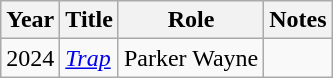<table class="wikitable sortable">
<tr>
<th>Year</th>
<th>Title</th>
<th>Role</th>
<th>Notes</th>
</tr>
<tr>
<td>2024</td>
<td><em><a href='#'>Trap</a></em></td>
<td>Parker Wayne</td>
</tr>
</table>
